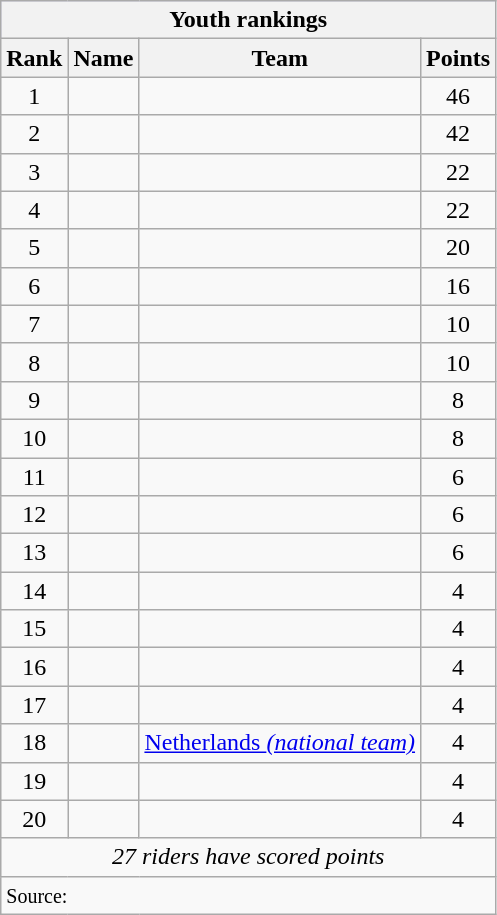<table class="wikitable">
<tr style="background:#ccf;">
<th colspan=4>Youth rankings</th>
</tr>
<tr>
<th>Rank</th>
<th>Name</th>
<th>Team</th>
<th>Points</th>
</tr>
<tr>
<td align=center>1</td>
<td> </td>
<td></td>
<td align=center>46</td>
</tr>
<tr>
<td align=center>2</td>
<td></td>
<td></td>
<td align=center>42</td>
</tr>
<tr>
<td align=center>3</td>
<td></td>
<td></td>
<td align=center>22</td>
</tr>
<tr>
<td align=center>4</td>
<td></td>
<td></td>
<td align=center>22</td>
</tr>
<tr>
<td align=center>5</td>
<td></td>
<td></td>
<td align=center>20</td>
</tr>
<tr>
<td align=center>6</td>
<td></td>
<td></td>
<td align=center>16</td>
</tr>
<tr>
<td align=center>7</td>
<td></td>
<td></td>
<td align=center>10</td>
</tr>
<tr>
<td align=center>8</td>
<td></td>
<td></td>
<td align=center>10</td>
</tr>
<tr>
<td align=center>9</td>
<td></td>
<td></td>
<td align=center>8</td>
</tr>
<tr>
<td align=center>10</td>
<td></td>
<td></td>
<td align=center>8</td>
</tr>
<tr>
<td align=center>11</td>
<td></td>
<td></td>
<td align=center>6</td>
</tr>
<tr>
<td align=center>12</td>
<td></td>
<td></td>
<td align=center>6</td>
</tr>
<tr>
<td align=center>13</td>
<td></td>
<td></td>
<td align=center>6</td>
</tr>
<tr>
<td align=center>14</td>
<td></td>
<td></td>
<td align=center>4</td>
</tr>
<tr>
<td align=center>15</td>
<td></td>
<td></td>
<td align=center>4</td>
</tr>
<tr>
<td align=center>16</td>
<td></td>
<td></td>
<td align=center>4</td>
</tr>
<tr>
<td align=center>17</td>
<td></td>
<td></td>
<td align=center>4</td>
</tr>
<tr>
<td align=center>18</td>
<td></td>
<td><a href='#'>Netherlands <em>(national team)</em></a></td>
<td align=center>4</td>
</tr>
<tr>
<td align=center>19</td>
<td></td>
<td></td>
<td align=center>4</td>
</tr>
<tr>
<td align=center>20</td>
<td></td>
<td></td>
<td align=center>4</td>
</tr>
<tr>
<td align=center colspan=4><em>27 riders have scored points</em></td>
</tr>
<tr>
<td colspan=4><small>Source:</small></td>
</tr>
</table>
